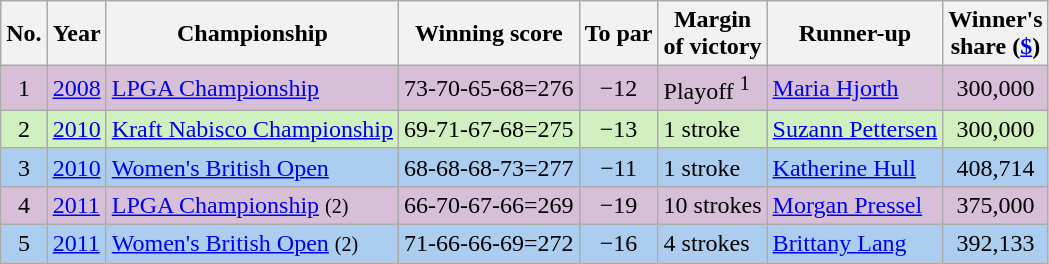<table class="wikitable">
<tr>
<th>No.</th>
<th>Year</th>
<th>Championship</th>
<th>Winning score</th>
<th>To par</th>
<th>Margin<br>of victory</th>
<th>Runner-up</th>
<th>Winner's<br>share (<a href='#'>$</a>)</th>
</tr>
<tr style="background:#D8BFD8;">
<td align=center>1</td>
<td><a href='#'>2008</a></td>
<td><a href='#'>LPGA Championship</a></td>
<td>73-70-65-68=276</td>
<td align=center>−12</td>
<td>Playoff <sup>1</sup></td>
<td> <a href='#'>Maria Hjorth</a></td>
<td align=center>300,000</td>
</tr>
<tr style="background:#D0F0C0;">
<td align=center>2</td>
<td><a href='#'>2010</a></td>
<td><a href='#'>Kraft Nabisco Championship</a></td>
<td>69-71-67-68=275</td>
<td align=center>−13</td>
<td>1 stroke</td>
<td> <a href='#'>Suzann Pettersen</a></td>
<td align=center>300,000</td>
</tr>
<tr style="background:#ABCDEF;">
<td align=center>3</td>
<td><a href='#'>2010</a></td>
<td><a href='#'>Women's British Open</a></td>
<td>68-68-68-73=277</td>
<td align=center>−11</td>
<td>1 stroke</td>
<td> <a href='#'>Katherine Hull</a></td>
<td align=center>408,714</td>
</tr>
<tr style="background:#D8BFD8;">
<td align=center>4</td>
<td><a href='#'>2011</a></td>
<td><a href='#'>LPGA Championship</a> <small>(2)</small></td>
<td>66-70-67-66=269</td>
<td align=center>−19</td>
<td>10 strokes</td>
<td> <a href='#'>Morgan Pressel</a></td>
<td align=center>375,000</td>
</tr>
<tr style="background:#ABCDEF;">
<td align=center>5</td>
<td><a href='#'>2011</a></td>
<td><a href='#'>Women's British Open</a> <small>(2)</small></td>
<td>71-66-66-69=272</td>
<td align=center>−16</td>
<td>4 strokes</td>
<td> <a href='#'>Brittany Lang</a></td>
<td align=center>392,133</td>
</tr>
</table>
